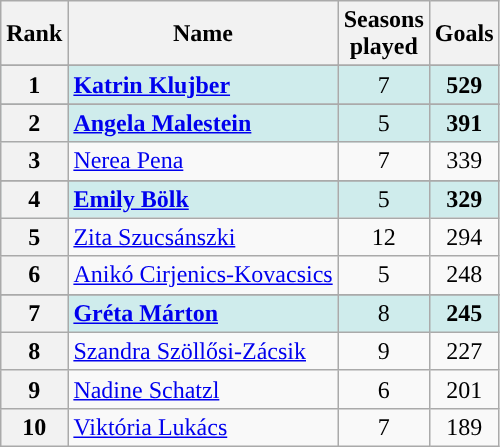<table class="wikitable" style="text-align: center;">
<tr>
<th>Rank</th>
<th class="unsortable">Name</th>
<th>Seasons<br>played</th>
<th>Goals</th>
</tr>
<tr>
</tr>
<tr style="background-color: #CFECEC;">
<th rowspan="1">1</th>
<td style="text-align: left;"> <strong><a href='#'>Katrin Klujber</a></strong></td>
<td>7</td>
<td><strong>529</strong></td>
</tr>
<tr>
</tr>
<tr style="background-color: #CFECEC;">
<th rowspan="1">2</th>
<td style="text-align: left;"> <strong><a href='#'>Angela Malestein</a></strong></td>
<td>5</td>
<td><strong>391</strong></td>
</tr>
<tr>
<th rowspan="1">3</th>
<td style="text-align: left;"> <a href='#'>Nerea Pena</a></td>
<td>7</td>
<td>339</td>
</tr>
<tr>
</tr>
<tr style="background-color: #CFECEC;">
<th rowspan="1">4</th>
<td style="text-align: left;"> <strong><a href='#'>Emily Bölk</a></strong></td>
<td>5</td>
<td><strong>329</strong></td>
</tr>
<tr>
<th rowspan="1">5</th>
<td style="text-align: left;"> <a href='#'>Zita Szucsánszki</a></td>
<td>12</td>
<td>294</td>
</tr>
<tr>
<th rowspan="1">6</th>
<td style="text-align: left;"> <a href='#'>Anikó Cirjenics-Kovacsics</a></td>
<td>5</td>
<td>248</td>
</tr>
<tr>
</tr>
<tr style="background-color: #CFECEC;">
<th rowspan="1">7</th>
<td style="text-align: left;"> <strong><a href='#'>Gréta Márton</a></strong></td>
<td>8</td>
<td><strong>245</strong></td>
</tr>
<tr>
<th rowspan="1">8</th>
<td style="text-align: left;"> <a href='#'>Szandra Szöllősi-Zácsik</a></td>
<td>9</td>
<td>227</td>
</tr>
<tr>
<th rowspan="1">9</th>
<td style="text-align: left;"> <a href='#'>Nadine Schatzl</a></td>
<td>6</td>
<td>201</td>
</tr>
<tr>
<th rowspan="1">10</th>
<td style="text-align: left;"> <a href='#'>Viktória Lukács</a></td>
<td>7</td>
<td>189</td>
</tr>
</table>
